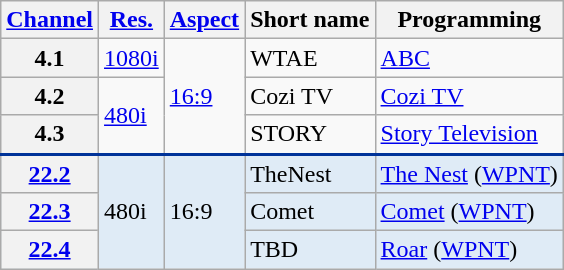<table class="wikitable">
<tr>
<th scope = "col"><a href='#'>Channel</a></th>
<th scope = "col"><a href='#'>Res.</a></th>
<th scope = "col"><a href='#'>Aspect</a></th>
<th scope = "col">Short name</th>
<th scope = "col">Programming</th>
</tr>
<tr>
<th scope = "row">4.1</th>
<td><a href='#'>1080i</a></td>
<td rowspan="3"><a href='#'>16:9</a></td>
<td>WTAE</td>
<td><a href='#'>ABC</a></td>
</tr>
<tr>
<th scope = "row">4.2</th>
<td rowspan="2"><a href='#'>480i</a></td>
<td>Cozi TV</td>
<td><a href='#'>Cozi TV</a></td>
</tr>
<tr>
<th scope = "row">4.3</th>
<td>STORY</td>
<td><a href='#'>Story Television</a></td>
</tr>
<tr style="background-color:#DFEBF6; border-top: 2px solid #003399;">
<th scope = "row"><a href='#'>22.2</a></th>
<td rowspan=3>480i</td>
<td rowspan=3>16:9</td>
<td>TheNest</td>
<td><a href='#'>The Nest</a> (<a href='#'>WPNT</a>)</td>
</tr>
<tr style="background-color:#DFEBF6;">
<th scope = "row"><a href='#'>22.3</a></th>
<td>Comet</td>
<td><a href='#'>Comet</a> (<a href='#'>WPNT</a>)</td>
</tr>
<tr style="background-color:#DFEBF6;">
<th scope = "row"><a href='#'>22.4</a></th>
<td>TBD</td>
<td><a href='#'>Roar</a> (<a href='#'>WPNT</a>)</td>
</tr>
</table>
